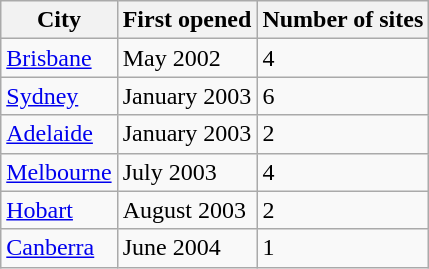<table class="wikitable">
<tr>
<th>City</th>
<th>First opened</th>
<th>Number of sites</th>
</tr>
<tr>
<td><a href='#'>Brisbane</a></td>
<td>May 2002</td>
<td>4</td>
</tr>
<tr>
<td><a href='#'>Sydney</a></td>
<td>January 2003</td>
<td>6</td>
</tr>
<tr>
<td><a href='#'>Adelaide</a></td>
<td>January 2003</td>
<td>2</td>
</tr>
<tr>
<td><a href='#'>Melbourne</a></td>
<td>July 2003</td>
<td>4</td>
</tr>
<tr>
<td><a href='#'>Hobart</a></td>
<td>August 2003</td>
<td>2</td>
</tr>
<tr>
<td><a href='#'>Canberra</a></td>
<td>June 2004</td>
<td>1</td>
</tr>
</table>
